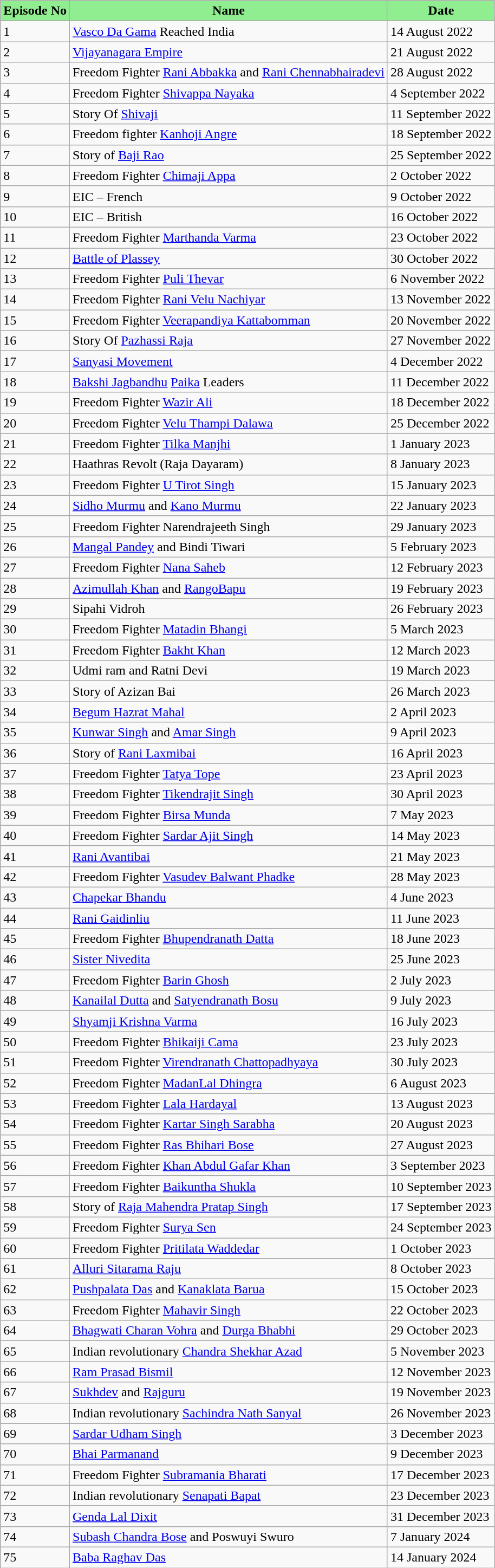<table Class=wikitable sortable>
<tr>
<th style="background:lightgreen;">Episode No</th>
<th style="background:lightgreen;">Name</th>
<th style="background:lightgreen;">Date</th>
</tr>
<tr>
<td>1</td>
<td><a href='#'>Vasco Da Gama</a> Reached India</td>
<td>14 August 2022</td>
</tr>
<tr>
<td>2</td>
<td><a href='#'>Vijayanagara Empire</a></td>
<td>21 August 2022</td>
</tr>
<tr>
<td>3</td>
<td>Freedom Fighter <a href='#'>Rani Abbakka</a> and <a href='#'>Rani Chennabhairadevi</a></td>
<td>28 August 2022</td>
</tr>
<tr>
<td>4</td>
<td>Freedom Fighter <a href='#'>Shivappa Nayaka</a></td>
<td>4 September 2022</td>
</tr>
<tr>
<td>5</td>
<td>Story Of <a href='#'>Shivaji</a></td>
<td>11 September 2022</td>
</tr>
<tr>
<td>6</td>
<td>Freedom fighter <a href='#'>Kanhoji Angre</a></td>
<td>18 September 2022</td>
</tr>
<tr>
<td>7</td>
<td>Story of <a href='#'>Baji Rao</a></td>
<td>25 September 2022</td>
</tr>
<tr>
<td>8</td>
<td>Freedom Fighter <a href='#'>Chimaji Appa</a></td>
<td>2 October 2022</td>
</tr>
<tr>
<td>9</td>
<td>EIC – French</td>
<td>9 October 2022</td>
</tr>
<tr>
<td>10</td>
<td>EIC – British</td>
<td>16 October 2022</td>
</tr>
<tr>
<td>11</td>
<td>Freedom Fighter <a href='#'>Marthanda Varma</a></td>
<td>23 October 2022</td>
</tr>
<tr>
<td>12</td>
<td><a href='#'>Battle of Plassey</a></td>
<td>30 October 2022</td>
</tr>
<tr>
<td>13</td>
<td>Freedom Fighter <a href='#'>Puli Thevar</a></td>
<td>6 November 2022</td>
</tr>
<tr>
<td>14</td>
<td>Freedom Fighter <a href='#'>Rani Velu Nachiyar</a></td>
<td>13 November 2022</td>
</tr>
<tr>
<td>15</td>
<td>Freedom Fighter <a href='#'>Veerapandiya Kattabomman</a></td>
<td>20 November 2022</td>
</tr>
<tr>
<td>16</td>
<td>Story Of <a href='#'>Pazhassi Raja</a></td>
<td>27 November 2022</td>
</tr>
<tr>
<td>17</td>
<td><a href='#'>Sanyasi Movement</a></td>
<td>4 December 2022</td>
</tr>
<tr>
<td>18</td>
<td><a href='#'>Bakshi Jagbandhu</a> <a href='#'>Paika</a> Leaders</td>
<td>11 December 2022</td>
</tr>
<tr>
<td>19</td>
<td>Freedom Fighter <a href='#'>Wazir Ali</a></td>
<td>18 December 2022</td>
</tr>
<tr>
<td>20</td>
<td>Freedom Fighter <a href='#'>Velu Thampi Dalawa</a></td>
<td>25 December 2022</td>
</tr>
<tr>
<td>21</td>
<td>Freedom Fighter <a href='#'>Tilka Manjhi</a></td>
<td>1 January 2023</td>
</tr>
<tr>
<td>22</td>
<td>Haathras Revolt (Raja Dayaram)</td>
<td>8 January 2023</td>
</tr>
<tr>
<td>23</td>
<td>Freedom Fighter <a href='#'>U Tirot Singh</a></td>
<td>15 January 2023</td>
</tr>
<tr>
<td>24</td>
<td><a href='#'>Sidho Murmu</a> and <a href='#'>Kano Murmu</a></td>
<td>22 January 2023</td>
</tr>
<tr>
<td>25</td>
<td>Freedom Fighter Narendrajeeth Singh</td>
<td>29 January 2023</td>
</tr>
<tr>
<td>26</td>
<td><a href='#'>Mangal Pandey</a> and Bindi Tiwari</td>
<td>5 February 2023</td>
</tr>
<tr>
<td>27</td>
<td>Freedom Fighter <a href='#'>Nana Saheb</a></td>
<td>12 February 2023</td>
</tr>
<tr>
<td>28</td>
<td><a href='#'>Azimullah Khan</a>  and <a href='#'>RangoBapu</a></td>
<td>19 February 2023</td>
</tr>
<tr>
<td>29</td>
<td>Sipahi Vidroh</td>
<td>26 February 2023</td>
</tr>
<tr>
<td>30</td>
<td>Freedom Fighter <a href='#'>Matadin Bhangi</a></td>
<td>5 March 2023</td>
</tr>
<tr>
<td>31</td>
<td>Freedom Fighter <a href='#'>Bakht Khan</a></td>
<td>12 March 2023</td>
</tr>
<tr>
<td>32</td>
<td>Udmi ram and Ratni Devi</td>
<td>19 March 2023</td>
</tr>
<tr>
<td>33</td>
<td>Story of Azizan Bai</td>
<td>26 March 2023</td>
</tr>
<tr>
<td>34</td>
<td><a href='#'>Begum Hazrat Mahal</a></td>
<td>2 April 2023</td>
</tr>
<tr>
<td>35</td>
<td><a href='#'>Kunwar Singh</a> and <a href='#'>Amar Singh</a></td>
<td>9 April 2023</td>
</tr>
<tr>
<td>36</td>
<td>Story of <a href='#'>Rani Laxmibai</a></td>
<td>16 April 2023</td>
</tr>
<tr>
<td>37</td>
<td>Freedom Fighter <a href='#'>Tatya Tope</a></td>
<td>23 April 2023</td>
</tr>
<tr>
<td>38</td>
<td>Freedom Fighter <a href='#'>Tikendrajit Singh</a></td>
<td>30 April 2023</td>
</tr>
<tr>
<td>39</td>
<td>Freedom Fighter <a href='#'>Birsa Munda</a></td>
<td>7 May 2023</td>
</tr>
<tr>
<td>40</td>
<td>Freedom Fighter <a href='#'>Sardar Ajit Singh</a></td>
<td>14 May 2023</td>
</tr>
<tr>
<td>41</td>
<td><a href='#'>Rani Avantibai</a></td>
<td>21 May 2023</td>
</tr>
<tr>
<td>42</td>
<td>Freedom Fighter <a href='#'>Vasudev Balwant Phadke</a></td>
<td>28 May 2023</td>
</tr>
<tr>
<td>43</td>
<td><a href='#'>Chapekar Bhandu</a></td>
<td>4 June 2023</td>
</tr>
<tr>
<td>44</td>
<td><a href='#'>Rani Gaidinliu</a></td>
<td>11 June 2023</td>
</tr>
<tr>
<td>45</td>
<td>Freedom Fighter <a href='#'>Bhupendranath Datta</a></td>
<td>18 June 2023</td>
</tr>
<tr>
<td>46</td>
<td><a href='#'>Sister Nivedita</a></td>
<td>25 June 2023</td>
</tr>
<tr>
<td>47</td>
<td>Freedom Fighter <a href='#'>Barin Ghosh</a></td>
<td>2 July 2023</td>
</tr>
<tr>
<td>48</td>
<td><a href='#'>Kanailal Dutta</a> and <a href='#'>Satyendranath Bosu</a></td>
<td>9 July 2023</td>
</tr>
<tr>
<td>49</td>
<td><a href='#'>Shyamji Krishna Varma</a></td>
<td>16 July 2023</td>
</tr>
<tr>
<td>50</td>
<td>Freedom Fighter <a href='#'>Bhikaiji Cama</a></td>
<td>23 July 2023</td>
</tr>
<tr>
<td>51</td>
<td>Freedom Fighter <a href='#'>Virendranath Chattopadhyaya</a></td>
<td>30 July 2023</td>
</tr>
<tr>
<td>52</td>
<td>Freedom Fighter <a href='#'>MadanLal Dhingra</a></td>
<td>6 August 2023</td>
</tr>
<tr>
<td>53</td>
<td>Freedom Fighter <a href='#'>Lala Hardayal</a></td>
<td>13 August 2023</td>
</tr>
<tr>
<td>54</td>
<td>Freedom Fighter <a href='#'>Kartar Singh Sarabha</a></td>
<td>20 August 2023</td>
</tr>
<tr>
<td>55</td>
<td>Freedom Fighter <a href='#'>Ras Bhihari Bose</a></td>
<td>27 August 2023</td>
</tr>
<tr>
<td>56</td>
<td>Freedom Fighter <a href='#'>Khan Abdul Gafar Khan</a></td>
<td>3 September 2023</td>
</tr>
<tr>
<td>57</td>
<td>Freedom Fighter <a href='#'>Baikuntha Shukla</a></td>
<td>10 September 2023</td>
</tr>
<tr>
<td>58</td>
<td>Story of <a href='#'>Raja Mahendra Pratap Singh</a></td>
<td>17 September 2023</td>
</tr>
<tr>
<td>59</td>
<td>Freedom Fighter <a href='#'>Surya Sen</a></td>
<td>24 September 2023</td>
</tr>
<tr>
<td>60</td>
<td>Freedom Fighter <a href='#'>Pritilata Waddedar</a></td>
<td>1 October 2023</td>
</tr>
<tr>
<td>61</td>
<td><a href='#'>Alluri Sitarama Raju</a></td>
<td>8 October 2023</td>
</tr>
<tr>
<td>62</td>
<td><a href='#'>Pushpalata Das</a> and <a href='#'>Kanaklata Barua</a></td>
<td>15 October 2023</td>
</tr>
<tr>
<td>63</td>
<td>Freedom Fighter <a href='#'>Mahavir Singh</a></td>
<td>22 October 2023</td>
</tr>
<tr>
<td>64</td>
<td><a href='#'>Bhagwati Charan Vohra</a> and <a href='#'>Durga Bhabhi</a></td>
<td>29 October 2023</td>
</tr>
<tr>
<td>65</td>
<td>Indian revolutionary <a href='#'>Chandra Shekhar Azad</a></td>
<td>5 November 2023</td>
</tr>
<tr>
<td>66</td>
<td><a href='#'>Ram Prasad Bismil</a></td>
<td>12 November 2023</td>
</tr>
<tr>
<td>67</td>
<td><a href='#'>Sukhdev</a> and <a href='#'>Rajguru</a></td>
<td>19 November 2023</td>
</tr>
<tr>
<td>68</td>
<td>Indian revolutionary <a href='#'>Sachindra Nath Sanyal</a></td>
<td>26 November 2023</td>
</tr>
<tr>
<td>69</td>
<td><a href='#'>Sardar Udham Singh</a></td>
<td>3 December 2023</td>
</tr>
<tr>
<td>70</td>
<td><a href='#'>Bhai Parmanand</a></td>
<td>9 December 2023</td>
</tr>
<tr>
<td>71</td>
<td>Freedom Fighter <a href='#'>Subramania Bharati</a></td>
<td>17 December 2023</td>
</tr>
<tr>
<td>72</td>
<td>Indian revolutionary <a href='#'>Senapati Bapat</a></td>
<td>23 December 2023</td>
</tr>
<tr>
<td>73</td>
<td><a href='#'>Genda Lal Dixit</a></td>
<td>31 December 2023</td>
</tr>
<tr>
<td>74</td>
<td><a href='#'>Subash Chandra Bose</a> and Poswuyi Swuro</td>
<td>7 January 2024</td>
</tr>
<tr>
<td>75</td>
<td><a href='#'>Baba Raghav Das</a></td>
<td>14 January 2024</td>
</tr>
</table>
